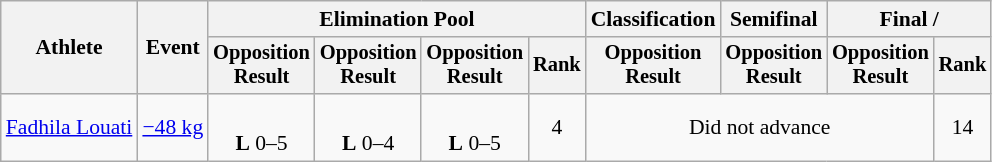<table class="wikitable" style="font-size:90%">
<tr>
<th rowspan="2">Athlete</th>
<th rowspan="2">Event</th>
<th colspan=4>Elimination Pool</th>
<th>Classification</th>
<th>Semifinal</th>
<th colspan=2>Final / </th>
</tr>
<tr style="font-size: 95%">
<th>Opposition<br>Result</th>
<th>Opposition<br>Result</th>
<th>Opposition<br>Result</th>
<th>Rank</th>
<th>Opposition<br>Result</th>
<th>Opposition<br>Result</th>
<th>Opposition<br>Result</th>
<th>Rank</th>
</tr>
<tr align=center>
<td align=left><a href='#'>Fadhila Louati</a></td>
<td align=left><a href='#'>−48 kg</a></td>
<td><br><strong>L</strong> 0–5 <sup></sup></td>
<td><br><strong>L</strong> 0–4 <sup></sup></td>
<td><br><strong>L</strong> 0–5 <sup></sup></td>
<td>4</td>
<td colspan=3>Did not advance</td>
<td>14</td>
</tr>
</table>
